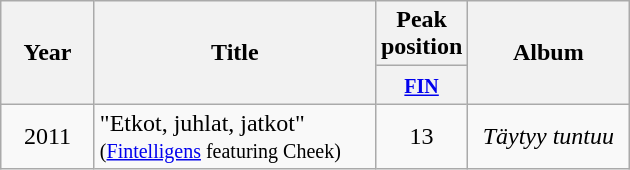<table class="wikitable">
<tr>
<th align="center" rowspan="2" width="55">Year</th>
<th align="center" rowspan="2" width="180">Title</th>
<th align="center" colspan="1">Peak position</th>
<th align="center" rowspan="2" width="100">Album</th>
</tr>
<tr>
<th width="20"><small><a href='#'>FIN</a></small><br></th>
</tr>
<tr>
<td align="center">2011</td>
<td>"Etkot, juhlat, jatkot" <br><small>(<a href='#'>Fintelligens</a> featuring Cheek)</small></td>
<td align="center">13</td>
<td align="center"><em>Täytyy tuntuu</em></td>
</tr>
</table>
